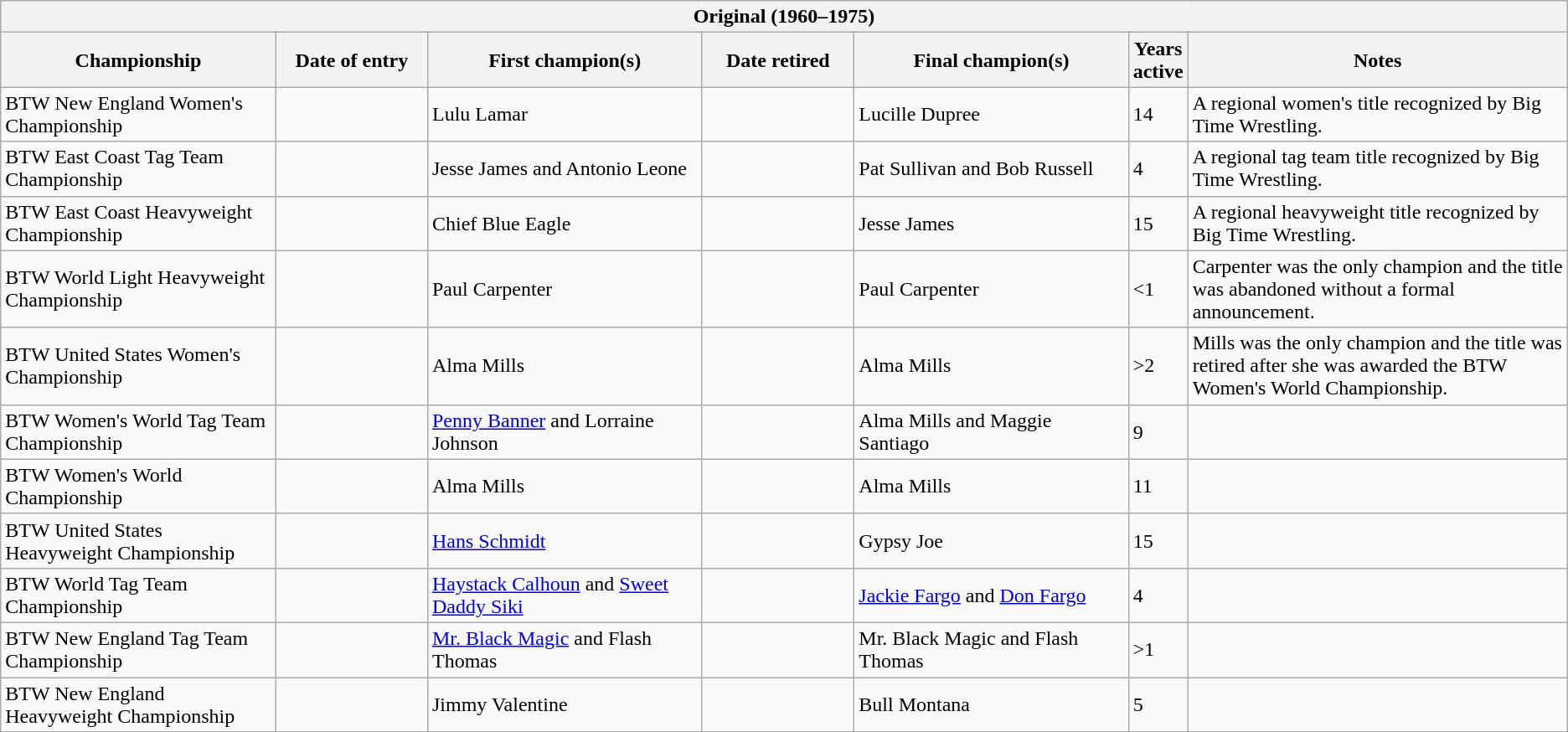<table class="wikitable sortable" border="2">
<tr>
<th colspan="7">Original (1960–1975)</th>
</tr>
<tr>
<th width="18%">Championship</th>
<th width="10%">Date of entry</th>
<th class="unsortable" width="18%">First champion(s)<br></th>
<th width="10%">Date retired</th>
<th class="unsortable" width="18%">Final champion(s)<br></th>
<th width="0">Years active</th>
<th class="unsortable" width="25%">Notes</th>
</tr>
<tr>
<td>BTW New England Women's Championship</td>
<td></td>
<td>Lulu Lamar</td>
<td></td>
<td>Lucille Dupree</td>
<td>14</td>
<td>A regional women's title recognized by Big Time Wrestling.</td>
</tr>
<tr>
<td>BTW East Coast Tag Team Championship</td>
<td></td>
<td>Jesse James and Antonio Leone</td>
<td></td>
<td>Pat Sullivan and Bob Russell</td>
<td>4</td>
<td>A regional tag team title recognized by Big Time Wrestling.</td>
</tr>
<tr>
<td>BTW East Coast Heavyweight Championship</td>
<td></td>
<td>Chief Blue Eagle</td>
<td></td>
<td>Jesse James</td>
<td>15</td>
<td>A regional heavyweight title recognized by Big Time Wrestling.</td>
</tr>
<tr>
<td>BTW World Light Heavyweight Championship</td>
<td></td>
<td>Paul Carpenter</td>
<td></td>
<td>Paul Carpenter</td>
<td><1</td>
<td>Carpenter was the only champion and the title was abandoned without a formal announcement.</td>
</tr>
<tr>
<td>BTW United States Women's Championship</td>
<td></td>
<td>Alma Mills</td>
<td></td>
<td>Alma Mills</td>
<td>>2</td>
<td>Mills was the only champion and the title was retired after she was awarded the BTW Women's World Championship.</td>
</tr>
<tr>
<td>BTW Women's World Tag Team Championship</td>
<td></td>
<td><a href='#'>Penny Banner</a> and Lorraine Johnson</td>
<td></td>
<td>Alma Mills and Maggie Santiago</td>
<td>9</td>
<td></td>
</tr>
<tr>
<td>BTW Women's World Championship</td>
<td></td>
<td>Alma Mills</td>
<td></td>
<td>Alma Mills</td>
<td>11</td>
<td></td>
</tr>
<tr>
<td>BTW United States Heavyweight Championship</td>
<td></td>
<td><a href='#'>Hans Schmidt</a></td>
<td></td>
<td>Gypsy Joe</td>
<td>15</td>
<td></td>
</tr>
<tr>
<td>BTW World Tag Team Championship</td>
<td></td>
<td><a href='#'>Haystack Calhoun</a> and <a href='#'>Sweet Daddy Siki</a></td>
<td></td>
<td><a href='#'>Jackie Fargo</a> and <a href='#'>Don Fargo</a><br></td>
<td>4</td>
<td></td>
</tr>
<tr>
<td>BTW New England Tag Team Championship</td>
<td></td>
<td><a href='#'>Mr. Black Magic</a> and Flash Thomas</td>
<td></td>
<td>Mr. Black Magic and Flash Thomas</td>
<td>>1</td>
<td></td>
</tr>
<tr>
<td>BTW New England Heavyweight Championship</td>
<td></td>
<td>Jimmy Valentine</td>
<td></td>
<td>Bull Montana</td>
<td>5</td>
<td></td>
</tr>
</table>
